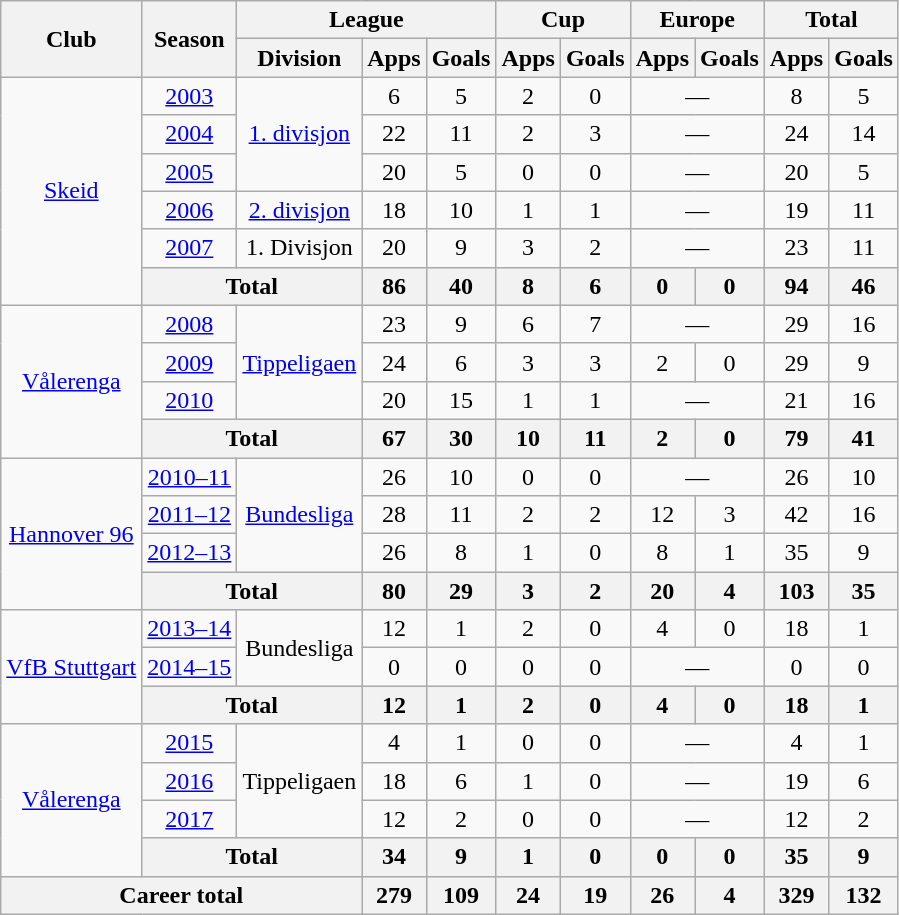<table class="wikitable" style="text-align: center">
<tr>
<th rowspan=2>Club</th>
<th rowspan=2>Season</th>
<th colspan=3>League</th>
<th colspan=2>Cup</th>
<th colspan=2>Europe</th>
<th colspan=2>Total</th>
</tr>
<tr>
<th>Division</th>
<th>Apps</th>
<th>Goals</th>
<th>Apps</th>
<th>Goals</th>
<th>Apps</th>
<th>Goals</th>
<th>Apps</th>
<th>Goals</th>
</tr>
<tr>
<td rowspan=6><a href='#'>Skeid</a></td>
<td><a href='#'>2003</a></td>
<td rowspan=3><a href='#'>1. divisjon</a></td>
<td>6</td>
<td>5</td>
<td>2</td>
<td>0</td>
<td colspan=2>—</td>
<td>8</td>
<td>5</td>
</tr>
<tr>
<td><a href='#'>2004</a></td>
<td>22</td>
<td>11</td>
<td>2</td>
<td>3</td>
<td colspan=2>—</td>
<td>24</td>
<td>14</td>
</tr>
<tr>
<td><a href='#'>2005</a></td>
<td>20</td>
<td>5</td>
<td>0</td>
<td>0</td>
<td colspan=2>—</td>
<td>20</td>
<td>5</td>
</tr>
<tr>
<td><a href='#'>2006</a></td>
<td><a href='#'>2. divisjon</a></td>
<td>18</td>
<td>10</td>
<td>1</td>
<td>1</td>
<td colspan=2>—</td>
<td>19</td>
<td>11</td>
</tr>
<tr>
<td><a href='#'>2007</a></td>
<td>1. Divisjon</td>
<td>20</td>
<td>9</td>
<td>3</td>
<td>2</td>
<td colspan=2>—</td>
<td>23</td>
<td>11</td>
</tr>
<tr>
<th colspan=2>Total</th>
<th>86</th>
<th>40</th>
<th>8</th>
<th>6</th>
<th>0</th>
<th>0</th>
<th>94</th>
<th>46</th>
</tr>
<tr>
<td rowspan=4><a href='#'>Vålerenga</a></td>
<td><a href='#'>2008</a></td>
<td rowspan=3><a href='#'>Tippeligaen</a></td>
<td>23</td>
<td>9</td>
<td>6</td>
<td>7</td>
<td colspan=2>—</td>
<td>29</td>
<td>16</td>
</tr>
<tr>
<td><a href='#'>2009</a></td>
<td>24</td>
<td>6</td>
<td>3</td>
<td>3</td>
<td>2</td>
<td>0</td>
<td>29</td>
<td>9</td>
</tr>
<tr>
<td><a href='#'>2010</a></td>
<td>20</td>
<td>15</td>
<td>1</td>
<td>1</td>
<td colspan=2>—</td>
<td>21</td>
<td>16</td>
</tr>
<tr>
<th colspan=2>Total</th>
<th>67</th>
<th>30</th>
<th>10</th>
<th>11</th>
<th>2</th>
<th>0</th>
<th>79</th>
<th>41</th>
</tr>
<tr>
<td rowspan=4><a href='#'>Hannover 96</a></td>
<td><a href='#'>2010–11</a></td>
<td rowspan=3><a href='#'>Bundesliga</a></td>
<td>26</td>
<td>10</td>
<td>0</td>
<td>0</td>
<td colspan=2>—</td>
<td>26</td>
<td>10</td>
</tr>
<tr>
<td><a href='#'>2011–12</a></td>
<td>28</td>
<td>11</td>
<td>2</td>
<td>2</td>
<td>12</td>
<td>3</td>
<td>42</td>
<td>16</td>
</tr>
<tr>
<td><a href='#'>2012–13</a></td>
<td>26</td>
<td>8</td>
<td>1</td>
<td>0</td>
<td>8</td>
<td>1</td>
<td>35</td>
<td>9</td>
</tr>
<tr>
<th colspan=2>Total</th>
<th>80</th>
<th>29</th>
<th>3</th>
<th>2</th>
<th>20</th>
<th>4</th>
<th>103</th>
<th>35</th>
</tr>
<tr>
<td rowspan=3><a href='#'>VfB Stuttgart</a></td>
<td><a href='#'>2013–14</a></td>
<td rowspan=2>Bundesliga</td>
<td>12</td>
<td>1</td>
<td>2</td>
<td>0</td>
<td>4</td>
<td>0</td>
<td>18</td>
<td>1</td>
</tr>
<tr>
<td><a href='#'>2014–15</a></td>
<td>0</td>
<td>0</td>
<td>0</td>
<td>0</td>
<td colspan=2>—</td>
<td>0</td>
<td>0</td>
</tr>
<tr>
<th colspan=2>Total</th>
<th>12</th>
<th>1</th>
<th>2</th>
<th>0</th>
<th>4</th>
<th>0</th>
<th>18</th>
<th>1</th>
</tr>
<tr>
<td rowspan=4><a href='#'>Vålerenga</a></td>
<td><a href='#'>2015</a></td>
<td rowspan=3>Tippeligaen</td>
<td>4</td>
<td>1</td>
<td>0</td>
<td>0</td>
<td colspan=2>—</td>
<td>4</td>
<td>1</td>
</tr>
<tr>
<td><a href='#'>2016</a></td>
<td>18</td>
<td>6</td>
<td>1</td>
<td>0</td>
<td colspan=2>—</td>
<td>19</td>
<td>6</td>
</tr>
<tr>
<td><a href='#'>2017</a></td>
<td>12</td>
<td>2</td>
<td>0</td>
<td>0</td>
<td colspan=2>—</td>
<td>12</td>
<td>2</td>
</tr>
<tr>
<th colspan=2>Total</th>
<th>34</th>
<th>9</th>
<th>1</th>
<th>0</th>
<th>0</th>
<th>0</th>
<th>35</th>
<th>9</th>
</tr>
<tr>
<th colspan=3>Career total</th>
<th>279</th>
<th>109</th>
<th>24</th>
<th>19</th>
<th>26</th>
<th>4</th>
<th>329</th>
<th>132</th>
</tr>
</table>
